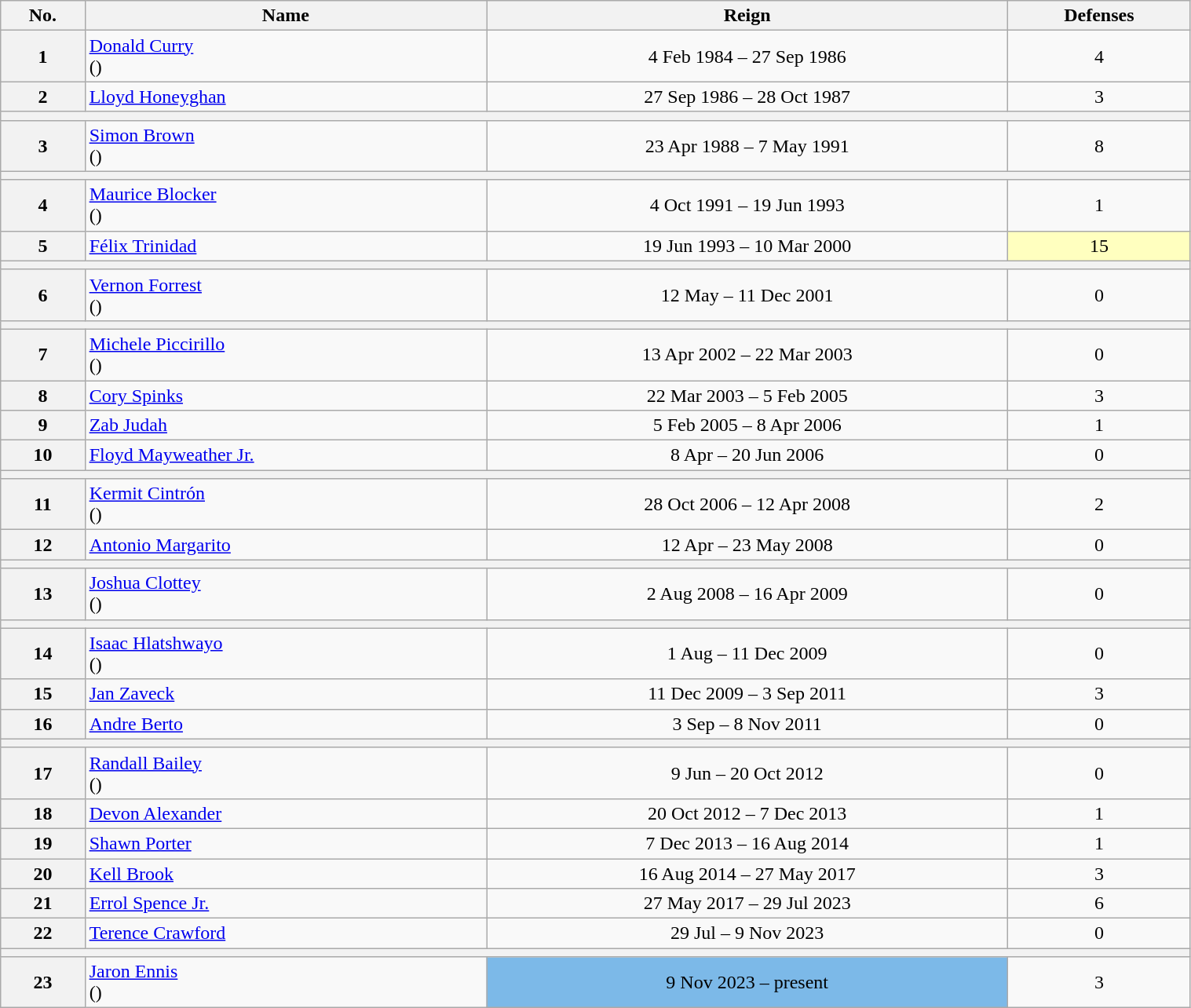<table class="wikitable sortable" style="width:80%;">
<tr>
<th>No.</th>
<th>Name</th>
<th>Reign</th>
<th>Defenses</th>
</tr>
<tr align=center>
<th>1</th>
<td align=left><a href='#'>Donald Curry</a><br>()</td>
<td>4 Feb 1984 – 27 Sep 1986</td>
<td>4</td>
</tr>
<tr align=center>
<th>2</th>
<td align=left><a href='#'>Lloyd Honeyghan</a></td>
<td>27 Sep 1986 – 28 Oct 1987</td>
<td>3</td>
</tr>
<tr align=center>
<th colspan=4></th>
</tr>
<tr align=center>
<th>3</th>
<td align=left><a href='#'>Simon Brown</a><br>()</td>
<td>23 Apr 1988 – 7 May 1991</td>
<td>8</td>
</tr>
<tr align=center>
<th colspan=4></th>
</tr>
<tr align=center>
<th>4</th>
<td align=left><a href='#'>Maurice Blocker</a><br>()</td>
<td>4 Oct 1991 – 19 Jun 1993</td>
<td>1</td>
</tr>
<tr align=center>
<th>5</th>
<td align=left><a href='#'>Félix Trinidad</a></td>
<td>19 Jun 1993 – 10 Mar 2000</td>
<td style="background:#ffffbf;">15</td>
</tr>
<tr align=center>
<th colspan=4></th>
</tr>
<tr align=center>
<th>6</th>
<td align=left><a href='#'>Vernon Forrest</a><br>()</td>
<td>12 May – 11 Dec 2001</td>
<td>0</td>
</tr>
<tr align=center>
<th colspan=4></th>
</tr>
<tr align=center>
<th>7</th>
<td align=left><a href='#'>Michele Piccirillo</a><br>()</td>
<td>13 Apr 2002 – 22 Mar 2003</td>
<td>0</td>
</tr>
<tr align=center>
<th>8</th>
<td align=left><a href='#'>Cory Spinks</a></td>
<td>22 Mar 2003 – 5 Feb 2005</td>
<td>3</td>
</tr>
<tr align=center>
<th>9</th>
<td align=left><a href='#'>Zab Judah</a></td>
<td>5 Feb 2005 – 8 Apr 2006</td>
<td>1</td>
</tr>
<tr align=center>
<th>10</th>
<td align=left><a href='#'>Floyd Mayweather Jr.</a></td>
<td>8 Apr – 20 Jun 2006</td>
<td>0</td>
</tr>
<tr align=center>
<th colspan=4></th>
</tr>
<tr align=center>
<th>11</th>
<td align=left><a href='#'>Kermit Cintrón</a><br>()</td>
<td>28 Oct 2006 – 12 Apr 2008</td>
<td>2</td>
</tr>
<tr align=center>
<th>12</th>
<td align=left><a href='#'>Antonio Margarito</a></td>
<td>12 Apr – 23 May 2008</td>
<td>0</td>
</tr>
<tr align=center>
<th colspan=4></th>
</tr>
<tr align=center>
<th>13</th>
<td align=left><a href='#'>Joshua Clottey</a><br>()</td>
<td>2 Aug 2008 – 16 Apr 2009</td>
<td>0</td>
</tr>
<tr align=center>
<th colspan=4></th>
</tr>
<tr align=center>
<th>14</th>
<td align=left><a href='#'>Isaac Hlatshwayo</a><br>()</td>
<td>1 Aug – 11 Dec 2009</td>
<td>0</td>
</tr>
<tr align=center>
<th>15</th>
<td align=left><a href='#'>Jan Zaveck</a></td>
<td>11 Dec 2009 – 3 Sep 2011</td>
<td>3</td>
</tr>
<tr align=center>
<th>16</th>
<td align=left><a href='#'>Andre Berto</a></td>
<td>3 Sep – 8 Nov 2011</td>
<td>0</td>
</tr>
<tr align=center>
<th colspan=4></th>
</tr>
<tr align=center>
<th>17</th>
<td align=left><a href='#'>Randall Bailey</a><br>()</td>
<td>9 Jun – 20 Oct 2012</td>
<td>0</td>
</tr>
<tr align=center>
<th>18</th>
<td align=left><a href='#'>Devon Alexander</a></td>
<td>20 Oct 2012 – 7 Dec 2013</td>
<td>1</td>
</tr>
<tr align=center>
<th>19</th>
<td align=left><a href='#'>Shawn Porter</a></td>
<td>7 Dec 2013 – 16 Aug 2014</td>
<td>1</td>
</tr>
<tr align=center>
<th>20</th>
<td align=left><a href='#'>Kell Brook</a></td>
<td>16 Aug 2014 – 27 May 2017</td>
<td>3</td>
</tr>
<tr align=center>
<th>21</th>
<td align=left><a href='#'>Errol Spence Jr.</a></td>
<td>27 May 2017 – 29 Jul 2023</td>
<td>6</td>
</tr>
<tr>
<th>22</th>
<td align="left"><a href='#'>Terence Crawford</a></td>
<td style="text-align:center;">29 Jul – 9 Nov 2023</td>
<td style="text-align:center;">0</td>
</tr>
<tr align=center>
<th colspan=4></th>
</tr>
<tr>
<th>23</th>
<td align=left><a href='#'>Jaron Ennis</a><br>()</td>
<td style="text-align:center; background:#7cb9e8;">9 Nov 2023 – present</td>
<td style="text-align:center">3</td>
</tr>
</table>
